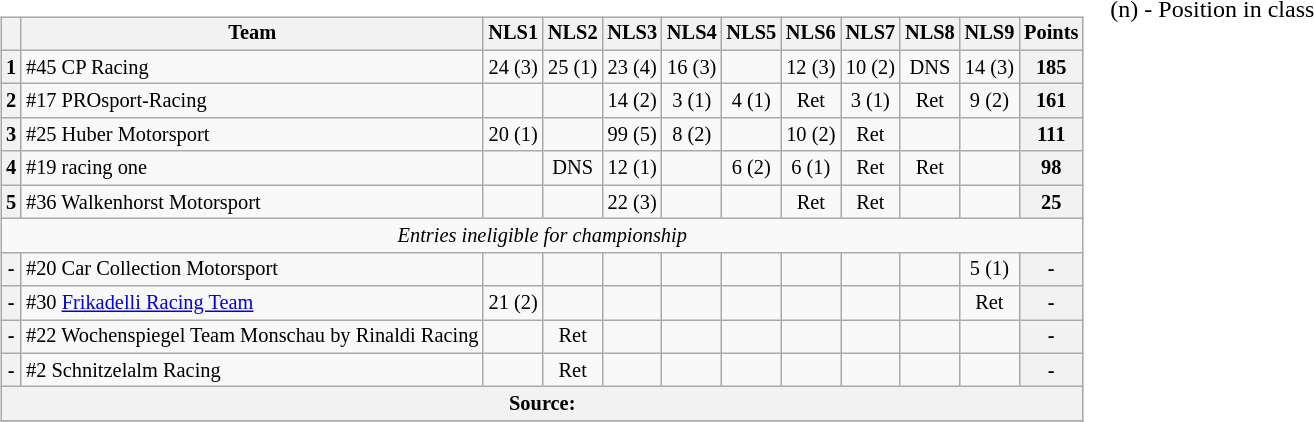<table>
<tr>
<td valign="top"><br><table class="wikitable" style="font-size:85%; text-align:center;">
<tr>
<th></th>
<th>Team</th>
<th>NLS1</th>
<th>NLS2</th>
<th>NLS3</th>
<th>NLS4</th>
<th>NLS5</th>
<th>NLS6</th>
<th>NLS7</th>
<th>NLS8</th>
<th>NLS9</th>
<th>Points</th>
</tr>
<tr>
<th>1</th>
<td align=left> #45 CP Racing</td>
<td> 24 (3)</td>
<td> 25 (1)</td>
<td> 23 (4)</td>
<td> 16 (3)</td>
<td></td>
<td> 12 (3)</td>
<td> 10 (2)</td>
<td> DNS</td>
<td> 14 (3)</td>
<th>185</th>
</tr>
<tr>
<th>2</th>
<td align=left> #17 PROsport-Racing</td>
<td></td>
<td></td>
<td> 14 (2)</td>
<td> 3 (1)</td>
<td> 4 (1)</td>
<td> Ret</td>
<td> 3 (1)</td>
<td> Ret</td>
<td> 9 (2)</td>
<th>161</th>
</tr>
<tr>
<th>3</th>
<td align=left> #25 Huber Motorsport</td>
<td> 20 (1)</td>
<td></td>
<td> 99 (5)</td>
<td> 8 (2)</td>
<td></td>
<td> 10 (2)</td>
<td> Ret</td>
<td></td>
<td></td>
<th>111</th>
</tr>
<tr>
<th>4</th>
<td align=left> #19 racing one</td>
<td></td>
<td> DNS</td>
<td> 12 (1)</td>
<td></td>
<td> 6 (2)</td>
<td> 6 (1)</td>
<td> Ret</td>
<td> Ret</td>
<td></td>
<th>98</th>
</tr>
<tr>
<th>5</th>
<td align=left> #36 Walkenhorst Motorsport</td>
<td></td>
<td></td>
<td> 22 (3)</td>
<td></td>
<td></td>
<td> Ret</td>
<td> Ret</td>
<td></td>
<td></td>
<th>25</th>
</tr>
<tr>
<td colspan=12><em>Entries ineligible for championship</em></td>
</tr>
<tr>
<th>-</th>
<td align=left> #20 Car Collection Motorsport</td>
<td></td>
<td></td>
<td></td>
<td></td>
<td></td>
<td></td>
<td></td>
<td></td>
<td> 5 (1)</td>
<th>-</th>
</tr>
<tr>
<th>-</th>
<td align=left> #30 <a href='#'>Frikadelli Racing Team</a></td>
<td> 21 (2)</td>
<td></td>
<td></td>
<td></td>
<td></td>
<td></td>
<td></td>
<td></td>
<td> Ret</td>
<th>-</th>
</tr>
<tr>
<th>-</th>
<td align=left> #22 Wochenspiegel Team Monschau by Rinaldi Racing</td>
<td></td>
<td> Ret</td>
<td></td>
<td></td>
<td></td>
<td></td>
<td></td>
<td></td>
<td></td>
<th>-</th>
</tr>
<tr>
<th>-</th>
<td align=left> #2 Schnitzelalm Racing</td>
<td></td>
<td> Ret</td>
<td></td>
<td></td>
<td></td>
<td></td>
<td></td>
<td></td>
<td></td>
<th>-</th>
</tr>
<tr>
<th colspan="13">Source: </th>
</tr>
<tr>
</tr>
</table>
</td>
<td valign="top"><br>
<span>(n) - Position in class</span></td>
</tr>
</table>
